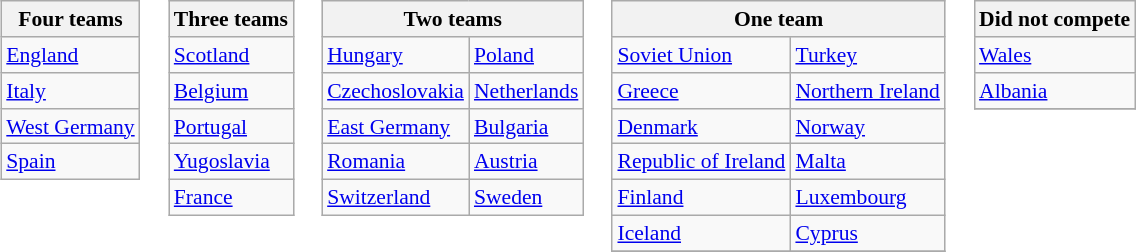<table>
<tr valign=top style="font-size:90%">
<td><br><table class="wikitable">
<tr>
<th>Four teams</th>
</tr>
<tr>
<td> <a href='#'>England</a></td>
</tr>
<tr>
<td> <a href='#'>Italy</a></td>
</tr>
<tr>
<td> <a href='#'>West Germany</a></td>
</tr>
<tr>
<td> <a href='#'>Spain</a></td>
</tr>
</table>
</td>
<td><br><table class="wikitable">
<tr>
<th>Three teams</th>
</tr>
<tr>
<td> <a href='#'>Scotland</a></td>
</tr>
<tr>
<td> <a href='#'>Belgium</a></td>
</tr>
<tr>
<td> <a href='#'>Portugal</a></td>
</tr>
<tr>
<td> <a href='#'>Yugoslavia</a></td>
</tr>
<tr>
<td> <a href='#'>France</a></td>
</tr>
</table>
</td>
<td><br><table class="wikitable">
<tr>
<th colspan="2">Two teams</th>
</tr>
<tr>
<td> <a href='#'>Hungary</a></td>
<td> <a href='#'>Poland</a></td>
</tr>
<tr>
<td> <a href='#'>Czechoslovakia</a></td>
<td> <a href='#'>Netherlands</a></td>
</tr>
<tr>
<td> <a href='#'>East Germany</a></td>
<td> <a href='#'>Bulgaria</a></td>
</tr>
<tr>
<td> <a href='#'>Romania</a></td>
<td> <a href='#'>Austria</a></td>
</tr>
<tr>
<td> <a href='#'>Switzerland</a></td>
<td> <a href='#'>Sweden</a></td>
</tr>
</table>
</td>
<td><br><table class="wikitable">
<tr>
<th colspan="2">One team</th>
</tr>
<tr>
<td> <a href='#'>Soviet Union</a></td>
<td> <a href='#'>Turkey</a></td>
</tr>
<tr>
<td> <a href='#'>Greece</a></td>
<td> <a href='#'>Northern Ireland</a></td>
</tr>
<tr>
<td> <a href='#'>Denmark</a></td>
<td> <a href='#'>Norway</a></td>
</tr>
<tr>
<td> <a href='#'>Republic of Ireland</a></td>
<td> <a href='#'>Malta</a></td>
</tr>
<tr>
<td> <a href='#'>Finland</a></td>
<td> <a href='#'>Luxembourg</a></td>
</tr>
<tr>
<td> <a href='#'>Iceland</a></td>
<td> <a href='#'>Cyprus</a></td>
</tr>
<tr>
</tr>
</table>
</td>
<td><br><table class="wikitable">
<tr>
<th>Did not compete</th>
</tr>
<tr>
<td> <a href='#'>Wales</a></td>
</tr>
<tr>
<td> <a href='#'>Albania</a></td>
</tr>
<tr>
</tr>
</table>
</td>
</tr>
</table>
